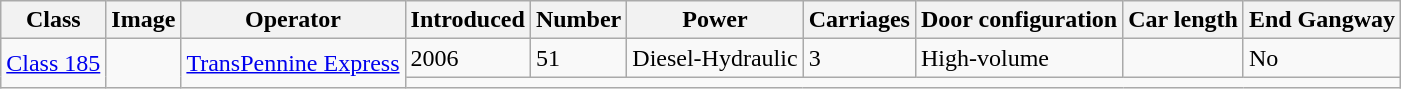<table class="wikitable">
<tr>
<th>Class</th>
<th>Image</th>
<th>Operator</th>
<th>Introduced</th>
<th>Number</th>
<th>Power</th>
<th>Carriages</th>
<th>Door configuration</th>
<th>Car length</th>
<th>End Gangway</th>
</tr>
<tr>
<td rowspan="2"><a href='#'>Class 185</a></td>
<td rowspan="2"></td>
<td rowspan="2"><a href='#'>TransPennine Express</a></td>
<td>2006</td>
<td>51</td>
<td>Diesel-Hydraulic</td>
<td>3</td>
<td>High-volume</td>
<td></td>
<td>No</td>
</tr>
<tr>
<td colspan="7"></td>
</tr>
</table>
